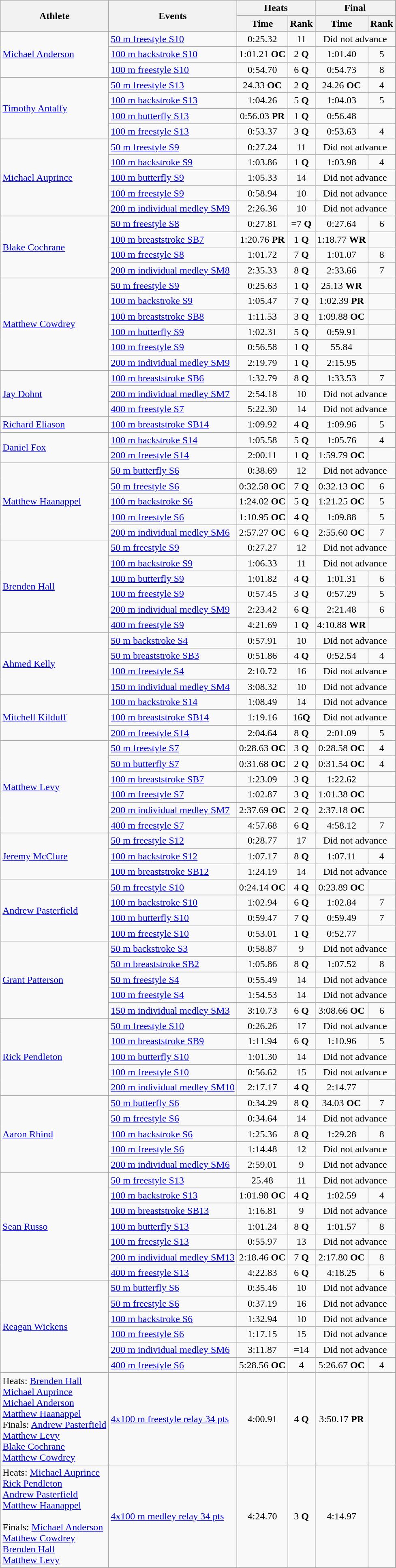<table class=wikitable>
<tr>
<th rowspan="2">Athlete</th>
<th rowspan="2">Events</th>
<th colspan="2">Heats</th>
<th colspan="2">Final</th>
</tr>
<tr>
<th>Time</th>
<th>Rank</th>
<th>Time</th>
<th>Rank</th>
</tr>
<tr>
<td rowspan="3"><a href='#'>Michael Anderson</a></td>
<td><a href='#'>50 m freestyle S10</a></td>
<td align="center">0:25.32</td>
<td align="center">11</td>
<td align="center" colspan=2>Did not advance</td>
</tr>
<tr>
<td><a href='#'>100 m backstroke S10</a></td>
<td align="center">1:01.21 <strong>OC</strong></td>
<td align="center">2 <strong>Q</strong></td>
<td align="center">1:01.40</td>
<td align="center">5</td>
</tr>
<tr>
<td><a href='#'>100 m freestyle S10</a></td>
<td align="center">0:54.70</td>
<td align="center">6 <strong>Q</strong></td>
<td align="center">0:54.73</td>
<td align="center">8</td>
</tr>
<tr>
<td rowspan="4"><a href='#'>Timothy Antalfy</a></td>
<td><a href='#'>50 m freestyle S13</a></td>
<td align="center">24.33 <strong>OC</strong></td>
<td align="center">2 <strong>Q</strong></td>
<td align="center">24.26 <strong>OC</strong></td>
<td align="center">4</td>
</tr>
<tr>
<td><a href='#'>100 m backstroke S13</a></td>
<td align="center">1:04.26</td>
<td align="center">5 <strong>Q</strong></td>
<td align="center">1:04.03</td>
<td align="center">5</td>
</tr>
<tr>
<td><a href='#'>100 m butterfly S13</a></td>
<td align="center">0:56.03 <strong>PR</strong></td>
<td align="center">1 <strong>Q</strong></td>
<td align="center">0:56.48</td>
<td align="center"></td>
</tr>
<tr>
<td><a href='#'>100 m freestyle S13</a></td>
<td align="center">0:53.37</td>
<td align="center">3 <strong>Q</strong></td>
<td align="center">0:53.63</td>
<td align="center">4</td>
</tr>
<tr>
<td rowspan="5"><a href='#'>Michael Auprince</a></td>
<td><a href='#'>50 m freestyle S9</a></td>
<td align="center">0:27.24</td>
<td align="center">11</td>
<td align="center" colspan=2>Did not advance</td>
</tr>
<tr>
<td><a href='#'>100 m backstroke S9</a></td>
<td align="center">1:03.86</td>
<td align="center">1 <strong>Q</strong></td>
<td align="center">1:03.98</td>
<td align="center">4</td>
</tr>
<tr>
<td><a href='#'>100 m butterfly S9</a></td>
<td align="center">1:05.33</td>
<td align="center">14</td>
<td align="center" colspan=2>Did not advance</td>
</tr>
<tr>
<td><a href='#'>100 m freestyle S9</a></td>
<td align="center">0:58.94</td>
<td align="center">10</td>
<td align="center" colspan=2>Did not advance</td>
</tr>
<tr>
<td><a href='#'>200 m individual medley SM9</a></td>
<td align="center">2:26.36</td>
<td align="center">10</td>
<td align="center" colspan=2>Did not advance</td>
</tr>
<tr>
<td rowspan="4"><a href='#'>Blake Cochrane</a></td>
<td><a href='#'>50 m freestyle S8</a></td>
<td align="center">0:27.81</td>
<td align="center">=7 <strong>Q</strong></td>
<td align="center">0:27.64</td>
<td align="center">6</td>
</tr>
<tr>
<td><a href='#'>100 m breaststroke SB7</a></td>
<td align="center">1:20.76 <strong>PR</strong></td>
<td align="center">1 <strong>Q</strong></td>
<td align="center">1:18.77 <strong>WR</strong></td>
<td align="center"></td>
</tr>
<tr>
<td><a href='#'>100 m freestyle S8</a></td>
<td align="center">1:01.72</td>
<td align="center">7 <strong>Q</strong></td>
<td align="center">1:01.07</td>
<td align="center">8</td>
</tr>
<tr>
<td><a href='#'>200 m individual medley SM8</a></td>
<td align="center">2:35.33</td>
<td align="center">8 <strong>Q</strong></td>
<td align="center">2:33.66</td>
<td align="center">7</td>
</tr>
<tr>
<td rowspan="6"><a href='#'>Matthew Cowdrey</a></td>
<td><a href='#'>50 m freestyle S9</a></td>
<td align="center">0:25.63</td>
<td align="center">1 <strong>Q</strong></td>
<td align="center">25.13 <strong>WR</strong></td>
<td align="center"></td>
</tr>
<tr>
<td><a href='#'>100 m backstroke S9</a></td>
<td align="center">1:05.47</td>
<td align="center">7 <strong>Q</strong></td>
<td align="center">1:02.39 <strong>PR</strong></td>
<td align="center"></td>
</tr>
<tr>
<td><a href='#'>100 m breaststroke SB8</a></td>
<td align="center">1:11.53</td>
<td align="center">3 <strong>Q</strong></td>
<td align="center">1:09.88 <strong>OC</strong></td>
<td align="center"></td>
</tr>
<tr>
<td><a href='#'>100 m butterfly S9</a></td>
<td align="center">1:02.31</td>
<td align="center">5 <strong>Q</strong></td>
<td align="center">0:59.91</td>
<td align="center"></td>
</tr>
<tr>
<td><a href='#'>100 m freestyle S9</a></td>
<td align="center">0:56.58</td>
<td align="center">1 <strong>Q</strong></td>
<td align="center">55.84</td>
<td align="center"></td>
</tr>
<tr>
<td><a href='#'>200 m individual medley SM9</a></td>
<td align="center">2:19.79</td>
<td align="center">1 <strong>Q</strong></td>
<td align="center">2:15.95</td>
<td align="center"></td>
</tr>
<tr>
<td rowspan="3"><a href='#'>Jay Dohnt</a></td>
<td><a href='#'>100 m breaststroke SB6</a></td>
<td align="center">1:32.79</td>
<td align="center">8 <strong>Q</strong></td>
<td align="center">1:33.53</td>
<td align="center">7</td>
</tr>
<tr>
<td><a href='#'>200 m individual medley SM7</a></td>
<td align="center">2:54.18</td>
<td align="center">10</td>
<td align="center" colspan=2>Did not advance</td>
</tr>
<tr>
<td><a href='#'>400 m freestyle S7</a></td>
<td align="center">5:22.30</td>
<td align="center">14</td>
<td align="center" colspan=2>Did not advance</td>
</tr>
<tr>
<td rowspan="1"><a href='#'>Richard Eliason</a></td>
<td><a href='#'>100 m breaststroke SB14</a></td>
<td align="center">1:09.92</td>
<td align="center">4 <strong>Q</strong></td>
<td align="center">1:09.96</td>
<td align="center">5</td>
</tr>
<tr>
<td rowspan="2"><a href='#'>Daniel Fox</a></td>
<td><a href='#'>100 m backstroke S14</a></td>
<td align="center">1:05.58</td>
<td align="center">5 <strong>Q</strong></td>
<td align="center">1:05.76</td>
<td align="center">4</td>
</tr>
<tr>
<td><a href='#'>200 m freestyle S14</a></td>
<td align="center">2:00.11</td>
<td align="center">1 <strong>Q</strong></td>
<td align="center">1:59.79 <strong>OC</strong></td>
<td align="center"></td>
</tr>
<tr>
<td rowspan="5"><a href='#'>Matthew Haanappel</a></td>
<td><a href='#'>50 m butterfly S6</a></td>
<td align="center">0:38.69</td>
<td align="center">12</td>
<td align="center" colspan=2>Did not advance</td>
</tr>
<tr>
<td><a href='#'>50 m freestyle S6</a></td>
<td align="center">0:32.58 <strong>OC</strong></td>
<td align="center">7 <strong>Q</strong></td>
<td align="center">0:32.13 <strong>OC</strong></td>
<td align="center">6</td>
</tr>
<tr>
<td><a href='#'>100 m backstroke S6</a></td>
<td align="center">1:24.02 <strong>OC</strong></td>
<td align="center">5 <strong>Q</strong></td>
<td align="center">1:21.25 <strong>OC</strong></td>
<td align="center">5</td>
</tr>
<tr>
<td><a href='#'>100 m freestyle S6</a></td>
<td align="center">1:10.95 <strong>OC</strong></td>
<td align="center">4 <strong>Q</strong></td>
<td align="center">1:09.88</td>
<td align="center">5</td>
</tr>
<tr>
<td><a href='#'>200 m individual medley SM6</a></td>
<td align="center">2:57.27 <strong>OC</strong></td>
<td align="center">6 <strong>Q</strong></td>
<td align="center">2:55.60 <strong>OC</strong></td>
<td align="center">7</td>
</tr>
<tr>
<td rowspan="6"><a href='#'>Brenden Hall</a></td>
<td><a href='#'>50 m freestyle S9</a></td>
<td align="center">0:27.27</td>
<td align="center">12</td>
<td align="center" colspan=2>Did not advance</td>
</tr>
<tr>
<td><a href='#'>100 m backstroke S9</a></td>
<td align="center">1:06.33</td>
<td align="center">11</td>
<td align="center" colspan=2>Did not advance</td>
</tr>
<tr>
<td><a href='#'>100 m butterfly S9</a></td>
<td align="center">1:01.82</td>
<td align="center">4 <strong>Q</strong></td>
<td align="center">1:01.31</td>
<td align="center">6</td>
</tr>
<tr>
<td><a href='#'>100 m freestyle S9</a></td>
<td align="center">0:57.45</td>
<td align="center">3 <strong>Q</strong></td>
<td align="center">0:57.29</td>
<td align="center">5</td>
</tr>
<tr>
<td><a href='#'>200 m individual medley SM9</a></td>
<td align="center">2:23.42</td>
<td align="center">6 <strong>Q</strong></td>
<td align="center">2:21.48</td>
<td align="center">6</td>
</tr>
<tr>
<td><a href='#'>400 m freestyle S9</a></td>
<td align="center">4:21.69</td>
<td align="center">1 <strong>Q</strong></td>
<td align="center">4:10.88 <strong>WR</strong></td>
<td align="center"></td>
</tr>
<tr>
<td rowspan="4"><a href='#'>Ahmed Kelly</a></td>
<td><a href='#'>50 m backstroke S4</a></td>
<td align="center">0:57.91</td>
<td align="center">10</td>
<td align="center" colspan=2>Did not advance</td>
</tr>
<tr>
<td><a href='#'>50 m breaststroke SB3</a></td>
<td align="center">0:51.86</td>
<td align="center">4 <strong>Q</strong></td>
<td align="center">0:52.54</td>
<td align="center">4</td>
</tr>
<tr>
<td><a href='#'>100 m freestyle S4</a></td>
<td align="center">2:10.72</td>
<td align="center">16</td>
<td align="center" colspan=2>Did not advance</td>
</tr>
<tr>
<td><a href='#'>150 m individual medley SM4</a></td>
<td align="center">3:08.32</td>
<td align="center">10</td>
<td align="center" colspan=2>Did not advance</td>
</tr>
<tr>
<td rowspan="3"><a href='#'>Mitchell Kilduff</a></td>
<td><a href='#'>100 m backstroke S14</a></td>
<td align="center">1:08.49</td>
<td align="center">14</td>
<td align="center" colspan=2>Did not advance</td>
</tr>
<tr>
<td><a href='#'>100 m breaststroke SB14</a></td>
<td align="center">1:19.16</td>
<td align="center">16<strong>Q</strong></td>
<td align="center" colspan=2>Did not advance</td>
</tr>
<tr>
<td><a href='#'>200 m freestyle S14</a></td>
<td align="center">2:04.64</td>
<td align="center">8 <strong>Q</strong></td>
<td align="center">2:01.09</td>
<td align="center">5</td>
</tr>
<tr>
<td rowspan="6"><a href='#'>Matthew Levy</a></td>
<td><a href='#'>50 m freestyle S7</a></td>
<td align="center">0:28.63 <strong>OC</strong></td>
<td align="center">3 <strong>Q</strong></td>
<td align="center">0:28.58 <strong>OC</strong></td>
<td align="center">4</td>
</tr>
<tr>
<td><a href='#'>50 m butterfly S7</a></td>
<td align="center">0:31.68 <strong>OC</strong></td>
<td align="center">2 <strong>Q</strong></td>
<td align="center">0:31.54 <strong>OC</strong></td>
<td align="center">4</td>
</tr>
<tr>
<td><a href='#'>100 m breaststroke SB7</a></td>
<td align="center">1:23.09</td>
<td align="center">3 <strong>Q</strong></td>
<td align="center">1:22.62</td>
<td align="center"></td>
</tr>
<tr>
<td><a href='#'>100 m freestyle S7</a></td>
<td align="center">1:02.87</td>
<td align="center">3 <strong>Q</strong></td>
<td align="center">1:01.38 <strong>OC</strong></td>
<td align="center"></td>
</tr>
<tr>
<td><a href='#'>200 m individual medley SM7</a></td>
<td align="center">2:37.69 <strong>OC</strong></td>
<td align="center">2 <strong>Q</strong></td>
<td align="center">2:37.18 <strong>OC</strong></td>
<td align="center"></td>
</tr>
<tr>
<td><a href='#'>400 m freestyle S7</a></td>
<td align="center">4:57.68</td>
<td align="center">6 <strong>Q</strong></td>
<td align="center">4:58.12</td>
<td align="center">7</td>
</tr>
<tr>
<td rowspan="3"><a href='#'>Jeremy McClure</a></td>
<td><a href='#'>50 m freestyle S12</a></td>
<td align="center">0:28.77</td>
<td align="center">17</td>
<td align="center" colspan=2>Did not advance</td>
</tr>
<tr>
<td><a href='#'>100 m backstroke S12</a></td>
<td align="center">1:07.17</td>
<td align="center">8 <strong>Q</strong></td>
<td align="center">1:07.11</td>
<td align="center">4</td>
</tr>
<tr>
<td><a href='#'>100 m breaststroke SB12</a></td>
<td align="center">1:24.19</td>
<td align="center">14</td>
<td align="center" colspan=2>Did not advance</td>
</tr>
<tr>
<td rowspan="4"><a href='#'>Andrew Pasterfield</a></td>
<td><a href='#'>50 m freestyle S10</a></td>
<td align="center">0:24.14 <strong>OC</strong></td>
<td align="center">4 <strong>Q</strong></td>
<td align="center">0:23.89 <strong>OC</strong></td>
<td align="center"></td>
</tr>
<tr>
<td><a href='#'>100 m backstroke S10</a></td>
<td align="center">1:02.94</td>
<td align="center">6 <strong>Q</strong></td>
<td align="center">1:02.84</td>
<td align="center">7</td>
</tr>
<tr>
<td><a href='#'>100 m butterfly S10</a></td>
<td align="center">0:59.47</td>
<td align="center">7 <strong>Q</strong></td>
<td align="center">0:59.49</td>
<td align="center">7</td>
</tr>
<tr>
<td><a href='#'>100 m freestyle S10</a></td>
<td align="center">0:53.01</td>
<td align="center">1 <strong>Q</strong></td>
<td align="center">0:52.77</td>
<td align="center"></td>
</tr>
<tr>
<td rowspan="5"><a href='#'>Grant Patterson</a></td>
<td><a href='#'>50 m backstroke S3</a></td>
<td align="center">0:58.87</td>
<td align="center">9</td>
<td align="center" colspan=2>Did not advance</td>
</tr>
<tr>
<td><a href='#'>50 m breaststroke SB2</a></td>
<td align="center">1:05.86</td>
<td align="center">8 <strong>Q</strong></td>
<td align="center">1:07.52</td>
<td align="center">8</td>
</tr>
<tr>
<td><a href='#'>50 m freestyle S4</a></td>
<td align="center">0:55.49</td>
<td align="center">14</td>
<td align="center" colspan=2>Did not advance</td>
</tr>
<tr>
<td><a href='#'>100 m freestyle S4</a></td>
<td align="center">1:54.53</td>
<td align="center">14</td>
<td align="center" colspan=2>Did not advance</td>
</tr>
<tr>
<td><a href='#'>150 m individual medley SM3</a></td>
<td align="center">3:10.73</td>
<td align="center">6 <strong>Q</strong></td>
<td align="center">3:08.66 <strong>OC</strong></td>
<td align="center">6</td>
</tr>
<tr>
<td rowspan="5"><a href='#'>Rick Pendleton</a></td>
<td><a href='#'>50 m freestyle S10</a></td>
<td align="center">0:26.26</td>
<td align="center">17</td>
<td align="center" colspan=2>Did not advance</td>
</tr>
<tr>
<td><a href='#'>100 m breaststroke SB9</a></td>
<td align="center">1:11.94</td>
<td align="center">6 <strong>Q</strong></td>
<td align="center">1:10.96</td>
<td align="center">5</td>
</tr>
<tr>
<td><a href='#'>100 m butterfly S10</a></td>
<td align="center">1:01.30</td>
<td align="center">14</td>
<td align="center" colspan=2>Did not advance</td>
</tr>
<tr>
<td><a href='#'>100 m freestyle S10</a></td>
<td align="center">0:56.62</td>
<td align="center">15</td>
<td align="center" colspan=2>Did not advance</td>
</tr>
<tr>
<td><a href='#'>200 m individual medley SM10</a></td>
<td align="center">2:17.17</td>
<td align="center">4 <strong>Q</strong></td>
<td align="center">2:14.77</td>
<td align="center"></td>
</tr>
<tr>
<td rowspan="5"><a href='#'>Aaron Rhind</a></td>
<td><a href='#'>50 m butterfly S6</a></td>
<td align="center">0:34.29</td>
<td align="center">8 <strong>Q</strong></td>
<td align="center">34.03 <strong>OC</strong></td>
<td align="center">7</td>
</tr>
<tr>
<td><a href='#'>50 m freestyle S6</a></td>
<td align="center">0:34.64</td>
<td align="center">14</td>
<td align="center" colspan=2>Did not advance</td>
</tr>
<tr>
<td><a href='#'>100 m backstroke S6</a></td>
<td align="center">1:25.36</td>
<td align="center">8 <strong>Q</strong></td>
<td align="center">1:29.28</td>
<td align="center">8</td>
</tr>
<tr>
<td><a href='#'>100 m freestyle S6</a></td>
<td align="center">1:14.48</td>
<td align="center">12</td>
<td align="center" colspan=2>Did not advance</td>
</tr>
<tr>
<td><a href='#'>200 m individual medley SM6</a></td>
<td align="center">2:59.01</td>
<td align="center">9</td>
<td align="center" colspan=2>Did not advance</td>
</tr>
<tr>
<td rowspan="7"><a href='#'>Sean Russo</a></td>
<td><a href='#'>50 m freestyle S13</a></td>
<td align="center">25.48</td>
<td align="center">11</td>
<td align="center" colspan=2>Did not advance</td>
</tr>
<tr>
<td><a href='#'>100 m backstroke S13</a></td>
<td align="center">1:01.98 <strong>OC</strong></td>
<td align="center">4 <strong>Q</strong></td>
<td align="center">1:02.59</td>
<td align="center">4</td>
</tr>
<tr>
<td><a href='#'>100 m breaststroke SB13</a></td>
<td align="center">1:16.81</td>
<td align="center">9</td>
<td align="center" colspan=2>Did not advance</td>
</tr>
<tr>
<td><a href='#'>100 m butterfly S13</a></td>
<td align="center">1:01.24</td>
<td align="center">8 <strong>Q</strong></td>
<td align="center">1:01.57</td>
<td align="center">8</td>
</tr>
<tr>
<td><a href='#'>100 m freestyle S13</a></td>
<td align="center">0:55.97</td>
<td align="center">13</td>
<td align="center" colspan=2>Did not advance</td>
</tr>
<tr>
<td><a href='#'>200 m individual medley SM13</a></td>
<td align="center">2:18.46 <strong>OC</strong></td>
<td align="center">7 <strong>Q</strong></td>
<td align="center">2:17.80 <strong>OC</strong></td>
<td align="center">8</td>
</tr>
<tr>
<td><a href='#'>400 m freestyle S13</a></td>
<td align="center">4:22.83</td>
<td align="center">6 <strong>Q</strong></td>
<td align="center">4:18.25</td>
<td align="center">6</td>
</tr>
<tr>
<td rowspan="6"><a href='#'>Reagan Wickens</a></td>
<td><a href='#'>50 m butterfly S6</a></td>
<td align="center">0:35.46</td>
<td align="center">10</td>
<td align="center" colspan=2>Did not advance</td>
</tr>
<tr>
<td><a href='#'>50 m freestyle S6</a></td>
<td align="center">0:37.19</td>
<td align="center">16</td>
<td align="center" colspan=2>Did not advance</td>
</tr>
<tr>
<td><a href='#'>100 m backstroke S6</a></td>
<td align="center">1:32.94</td>
<td align="center">10</td>
<td align="center" colspan=2>Did not advance</td>
</tr>
<tr>
<td><a href='#'>100 m freestyle S6</a></td>
<td align="center">1:17.15</td>
<td align="center">15</td>
<td align="center" colspan=2>Did not advance</td>
</tr>
<tr>
<td><a href='#'>200 m individual medley SM6</a></td>
<td align="center">3:11.87</td>
<td align="center">=14</td>
<td align="center" colspan=2>Did not advance</td>
</tr>
<tr>
<td><a href='#'>400 m freestyle S6</a></td>
<td align="center">5:28.56 <strong>OC</strong></td>
<td align="center">4</td>
<td align="center">5:26.67 <strong>OC</strong></td>
<td align="center">4</td>
</tr>
<tr>
<td rowspan="1">Heats: <a href='#'>Brenden Hall</a><br><a href='#'>Michael Auprince</a><br><a href='#'>Michael Anderson</a><br><a href='#'>Matthew Haanappel</a><br>Finals: <a href='#'>Andrew Pasterfield</a><br><a href='#'>Matthew Levy</a><br><a href='#'>Blake Cochrane</a><br><a href='#'>Matthew Cowdrey</a></td>
<td><a href='#'>4x100 m freestyle relay 34 pts</a></td>
<td align="center">4:00.91</td>
<td align="center">4 <strong>Q</strong></td>
<td align="center">3:50.17 <strong>PR</strong></td>
<td align="center"></td>
</tr>
<tr>
<td rowspan="1">Heats: <a href='#'>Michael Auprince</a><br><a href='#'>Rick Pendleton</a><br><a href='#'>Andrew Pasterfield</a><br><a href='#'>Matthew Haanappel</a><br><br>Finals: <a href='#'>Michael Anderson</a><br><a href='#'>Matthew Cowdrey</a><br><a href='#'>Brenden Hall</a><br><a href='#'>Matthew Levy</a></td>
<td><a href='#'>4x100 m medley relay 34 pts</a></td>
<td align="center">4:24.70</td>
<td align="center">3 <strong>Q</strong></td>
<td align="center">4:14.97</td>
<td align="center"></td>
</tr>
<tr>
</tr>
</table>
